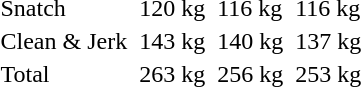<table>
<tr>
<td>Snatch</td>
<td></td>
<td>120 kg</td>
<td></td>
<td>116 kg</td>
<td></td>
<td>116 kg</td>
</tr>
<tr>
<td>Clean & Jerk</td>
<td></td>
<td>143 kg</td>
<td></td>
<td>140 kg</td>
<td></td>
<td>137 kg</td>
</tr>
<tr>
<td>Total</td>
<td></td>
<td>263 kg</td>
<td></td>
<td>256 kg</td>
<td></td>
<td>253 kg</td>
</tr>
</table>
